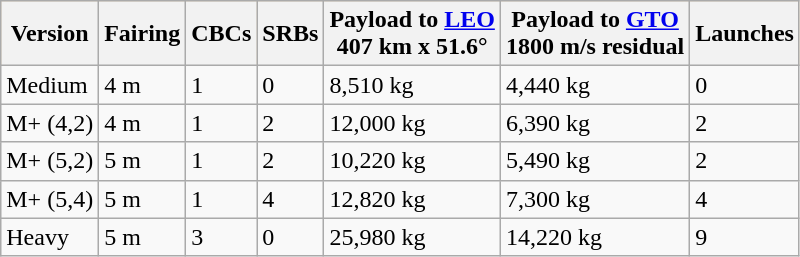<table class="wikitable sortable">
<tr style="background:#ffdead;">
<th>Version</th>
<th>Fairing</th>
<th>CBCs</th>
<th>SRBs</th>
<th>Payload to <a href='#'>LEO</a><br>407 km x 51.6°</th>
<th>Payload to <a href='#'>GTO</a><br>1800 m/s residual</th>
<th>Launches</th>
</tr>
<tr>
<td>Medium</td>
<td>4 m</td>
<td>1</td>
<td>0</td>
<td>8,510 kg</td>
<td>4,440 kg</td>
<td>0</td>
</tr>
<tr>
<td>M+ (4,2)</td>
<td>4 m</td>
<td>1</td>
<td>2</td>
<td>12,000 kg</td>
<td>6,390 kg</td>
<td>2</td>
</tr>
<tr>
<td>M+ (5,2)</td>
<td>5 m</td>
<td>1</td>
<td>2</td>
<td>10,220 kg</td>
<td>5,490 kg</td>
<td>2</td>
</tr>
<tr>
<td>M+ (5,4)</td>
<td>5 m</td>
<td>1</td>
<td>4</td>
<td>12,820 kg</td>
<td>7,300 kg</td>
<td>4</td>
</tr>
<tr>
<td>Heavy</td>
<td>5 m</td>
<td>3</td>
<td>0</td>
<td>25,980 kg</td>
<td>14,220 kg</td>
<td>9</td>
</tr>
</table>
